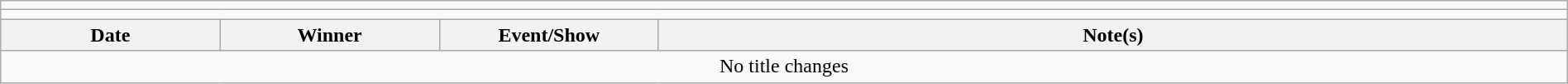<table class="wikitable" style="text-align:center; width:100%;">
<tr>
<td colspan="5"></td>
</tr>
<tr>
<td colspan="5"><strong></strong></td>
</tr>
<tr>
<th width=14%>Date</th>
<th width=14%>Winner</th>
<th width=14%>Event/Show</th>
<th width=58%>Note(s)</th>
</tr>
<tr>
<td colspan="5">No title changes</td>
</tr>
</table>
